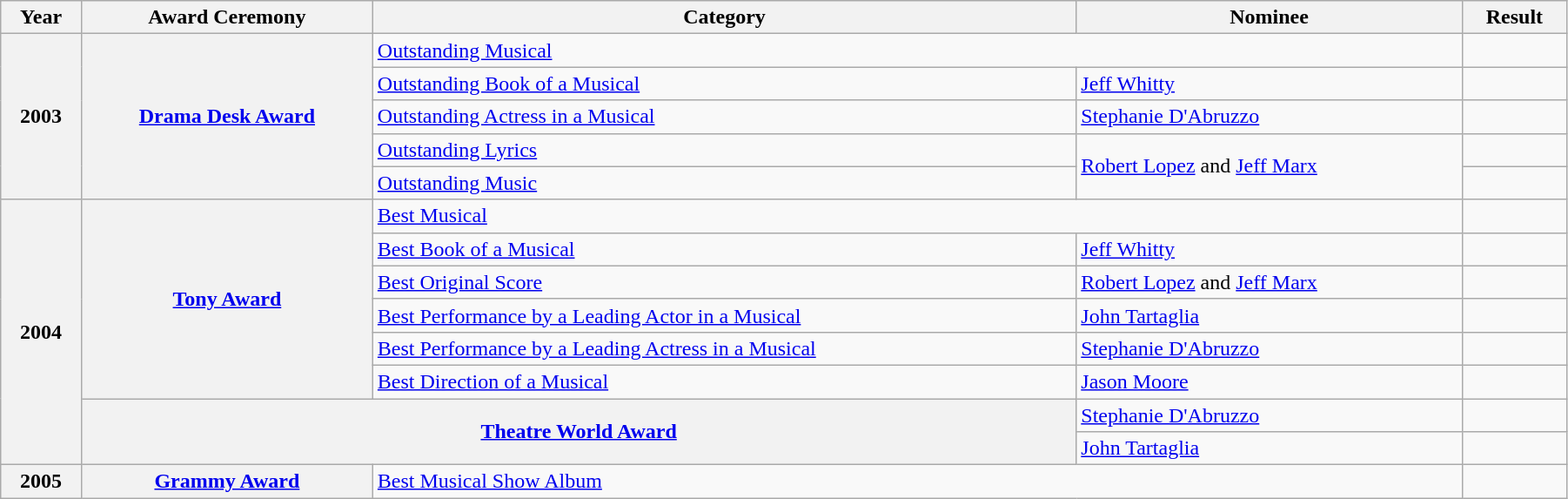<table class="wikitable" width="95%">
<tr>
<th scope="col">Year</th>
<th scope="col">Award Ceremony</th>
<th scope="col">Category</th>
<th scope="col">Nominee</th>
<th scope="col">Result</th>
</tr>
<tr>
<th scope="row" rowspan="5">2003</th>
<th scope="row" rowspan="5"><a href='#'>Drama Desk Award</a></th>
<td colspan="2"><a href='#'>Outstanding Musical</a></td>
<td></td>
</tr>
<tr>
<td><a href='#'>Outstanding Book of a Musical</a></td>
<td><a href='#'>Jeff Whitty</a></td>
<td></td>
</tr>
<tr>
<td><a href='#'>Outstanding Actress in a Musical</a></td>
<td><a href='#'>Stephanie D'Abruzzo</a></td>
<td></td>
</tr>
<tr>
<td><a href='#'>Outstanding Lyrics</a></td>
<td rowspan="2"><a href='#'>Robert Lopez</a> and <a href='#'>Jeff Marx</a></td>
<td></td>
</tr>
<tr>
<td><a href='#'>Outstanding Music</a></td>
<td></td>
</tr>
<tr>
<th scope="row" rowspan=8>2004</th>
<th scope="row" rowspan=6><a href='#'>Tony Award</a></th>
<td colspan=2><a href='#'>Best Musical</a></td>
<td></td>
</tr>
<tr>
<td><a href='#'>Best Book of a Musical</a></td>
<td><a href='#'>Jeff Whitty</a></td>
<td></td>
</tr>
<tr>
<td><a href='#'>Best Original Score</a></td>
<td><a href='#'>Robert Lopez</a> and <a href='#'>Jeff Marx</a></td>
<td></td>
</tr>
<tr>
<td><a href='#'>Best Performance by a Leading Actor in a Musical</a></td>
<td><a href='#'>John Tartaglia</a></td>
<td></td>
</tr>
<tr>
<td><a href='#'>Best Performance by a Leading Actress in a Musical</a></td>
<td><a href='#'>Stephanie D'Abruzzo</a></td>
<td></td>
</tr>
<tr>
<td><a href='#'>Best Direction of a Musical</a></td>
<td><a href='#'>Jason Moore</a></td>
<td></td>
</tr>
<tr>
<th scope="row" colspan=2 rowspan=2><a href='#'>Theatre World Award</a></th>
<td><a href='#'>Stephanie D'Abruzzo</a></td>
<td></td>
</tr>
<tr>
<td><a href='#'>John Tartaglia</a></td>
<td></td>
</tr>
<tr>
<th scope="row">2005</th>
<th scope="row"><a href='#'>Grammy Award</a></th>
<td colspan="2"><a href='#'>Best Musical Show Album</a></td>
<td></td>
</tr>
</table>
